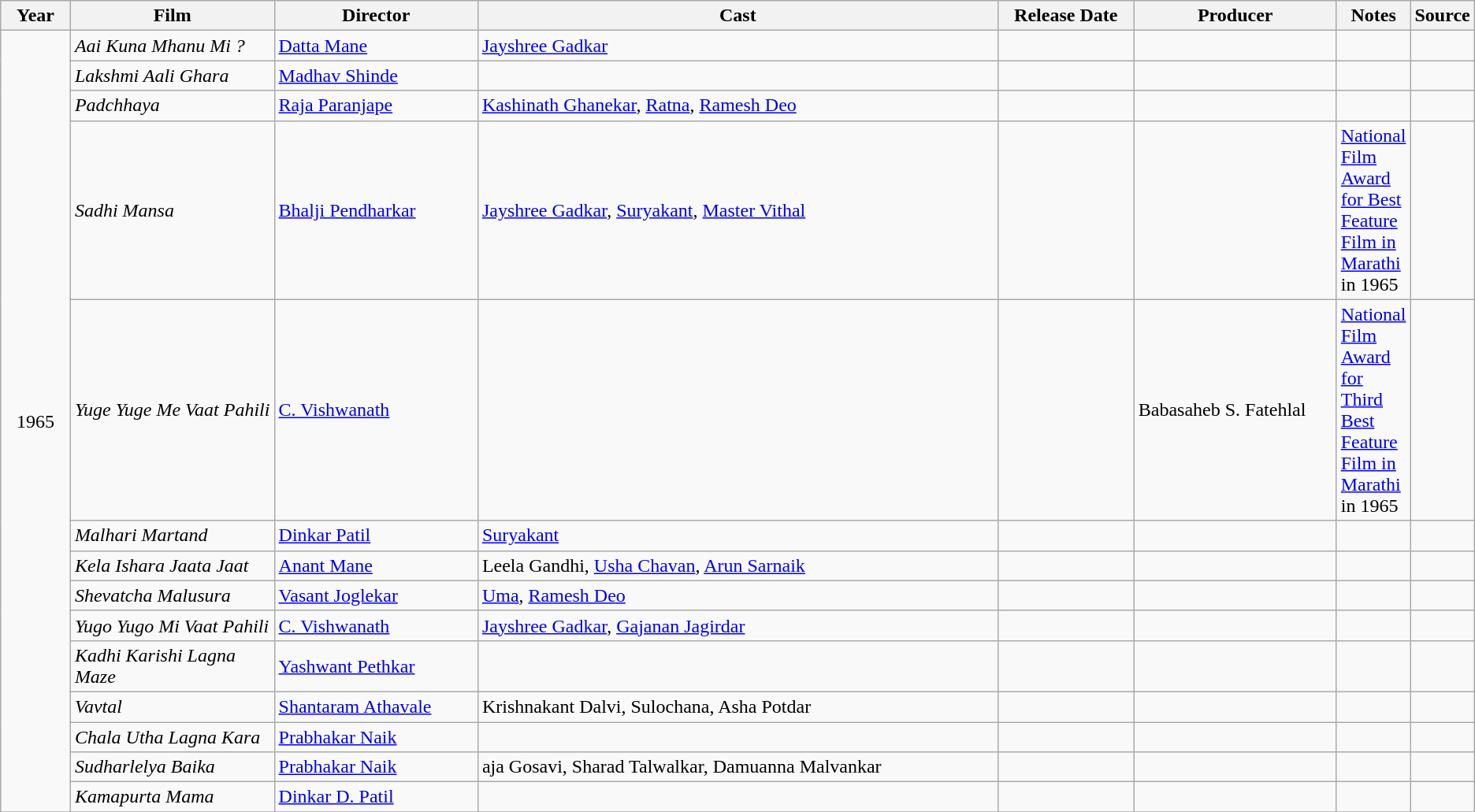<table class ="wikitable sortable collapsible">
<tr>
<th style="width: 05%;">Year</th>
<th style="width: 15%;">Film</th>
<th style="width: 15%;">Director</th>
<th style="width: 40%;" class="unsortable">Cast</th>
<th style="width: 10%;">Release Date</th>
<th style="width: 15%;" class="unsortable">Producer</th>
<th style="width: 15%;" class="unsortable">Notes</th>
<th style="width: 15%;" class="unsortable">Source</th>
</tr>
<tr>
<td rowspan=14 align="center">1965</td>
<td><em>Aai Kuna Mhanu Mi ?</em></td>
<td><a href='#'>Datta Mane</a></td>
<td><a href='#'>Jayshree Gadkar</a></td>
<td></td>
<td></td>
<td></td>
<td></td>
</tr>
<tr>
<td><em>Lakshmi Aali Ghara</em></td>
<td><a href='#'>Madhav Shinde</a></td>
<td></td>
<td></td>
<td></td>
<td></td>
<td></td>
</tr>
<tr>
<td><em>Padchhaya</em></td>
<td><a href='#'>Raja Paranjape</a></td>
<td><a href='#'>Kashinath Ghanekar</a>, <a href='#'>Ratna</a>, <a href='#'>Ramesh Deo</a></td>
<td></td>
<td></td>
<td></td>
<td></td>
</tr>
<tr>
<td><em>Sadhi Mansa</em></td>
<td><a href='#'>Bhalji Pendharkar</a></td>
<td><a href='#'>Jayshree Gadkar</a>, <a href='#'>Suryakant</a>, <a href='#'>Master Vithal</a></td>
<td></td>
<td></td>
<td><a href='#'>National Film Award for Best Feature Film in Marathi</a> in 1965</td>
<td></td>
</tr>
<tr>
<td><em>Yuge Yuge Me Vaat Pahili</em></td>
<td><a href='#'>C. Vishwanath</a></td>
<td></td>
<td></td>
<td>Babasaheb S. Fatehlal</td>
<td><a href='#'>National Film Award for Third Best Feature Film in Marathi</a> in 1965</td>
<td></td>
</tr>
<tr>
<td><em>Malhari Martand</em></td>
<td><a href='#'>Dinkar Patil</a></td>
<td><a href='#'>Suryakant</a></td>
<td></td>
<td></td>
<td></td>
<td></td>
</tr>
<tr>
<td><em>Kela Ishara Jaata Jaat</em></td>
<td><a href='#'>Anant Mane</a></td>
<td>Leela Gandhi, <a href='#'>Usha Chavan</a>, <a href='#'>Arun Sarnaik</a></td>
<td></td>
<td></td>
<td></td>
<td></td>
</tr>
<tr>
<td><em>Shevatcha Malusura</em></td>
<td><a href='#'>Vasant Joglekar</a></td>
<td><a href='#'>Uma</a>, <a href='#'>Ramesh Deo</a></td>
<td></td>
<td></td>
<td></td>
<td></td>
</tr>
<tr>
<td><em>Yugo Yugo Mi Vaat Pahili</em></td>
<td><a href='#'>C. Vishwanath</a></td>
<td><a href='#'>Jayshree Gadkar</a>, <a href='#'>Gajanan Jagirdar</a></td>
<td></td>
<td></td>
<td></td>
<td></td>
</tr>
<tr>
<td><em>Kadhi Karishi Lagna Maze</em></td>
<td><a href='#'>Yashwant Pethkar</a></td>
<td></td>
<td></td>
<td></td>
<td></td>
<td></td>
</tr>
<tr>
<td><em>Vavtal</em></td>
<td><a href='#'>Shantaram Athavale</a></td>
<td>Krishnakant Dalvi, Sulochana, Asha Potdar</td>
<td></td>
<td></td>
<td></td>
<td></td>
</tr>
<tr>
<td><em>Chala Utha Lagna Kara</em></td>
<td><a href='#'>Prabhakar Naik</a></td>
<td></td>
<td></td>
<td></td>
<td></td>
<td></td>
</tr>
<tr>
<td><em>Sudharlelya Baika</em></td>
<td><a href='#'>Prabhakar Naik</a></td>
<td>aja Gosavi, Sharad Talwalkar, Damuanna Malvankar</td>
<td></td>
<td></td>
<td></td>
<td></td>
</tr>
<tr>
<td><em>Kamapurta Mama</em></td>
<td><a href='#'>Dinkar D. Patil</a></td>
<td></td>
<td></td>
<td></td>
<td></td>
<td></td>
</tr>
<tr>
</tr>
</table>
